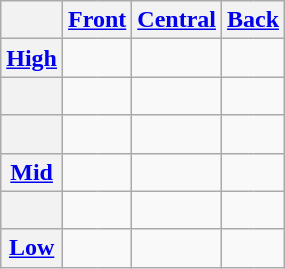<table class="wikitable" style="text-align:center;">
<tr>
<th> </th>
<th colspan="2"><a href='#'>Front</a></th>
<th colspan="2"><a href='#'>Central</a></th>
<th colspan="2"><a href='#'>Back</a></th>
</tr>
<tr>
<th><a href='#'>High</a></th>
<td style="border-right-width: 0;"></td>
<td style="border-left-width: 0;"></td>
<td style="border-right-width: 0;"> </td>
<td style="border-left-width: 0;"> </td>
<td style="border-right-width: 0;"></td>
<td style="border-left-width: 0;"></td>
</tr>
<tr>
<th></th>
<td style="border-right-width: 0;"> </td>
<td style="border-left-width: 0;"> </td>
<td style="border-right-width: 0;"> </td>
<td style="border-left-width: 0;"></td>
<td style="border-right-width: 0;"></td>
<td style="border-left-width: 0;"> </td>
</tr>
<tr>
<th></th>
<td style="border-right-width: 0;"> </td>
<td style="border-left-width: 0;"> </td>
<td style="border-right-width: 0;"> </td>
<td style="border-left-width: 0;"> </td>
<td style="border-right-width: 0;"> </td>
<td style="border-left-width: 0;"></td>
</tr>
<tr>
<th><a href='#'>Mid</a></th>
<td style="border-right-width: 0;"> </td>
<td style="border-left-width: 0;"> </td>
<td style="border-right-width: 0;"> </td>
<td style="border-left-width: 0;"> </td>
<td style="border-right-width: 0;"> </td>
<td style="border-left-width: 0;"> </td>
</tr>
<tr>
<th></th>
<td style="border-right-width: 0;"></td>
<td style="border-left-width: 0;"></td>
<td style="border-right-width: 0;"> </td>
<td style="border-left-width: 0;"> </td>
<td style="border-right-width: 0;"> </td>
<td style="border-left-width: 0;"></td>
</tr>
<tr>
<th><a href='#'>Low</a></th>
<td style="border-right-width: 0;"> </td>
<td style="border-left-width: 0;"> </td>
<td style="border-right-width: 0;"></td>
<td style="border-left-width: 0;"></td>
<td style="border-right-width: 0;"> </td>
<td style="border-left-width: 0;"> </td>
</tr>
</table>
